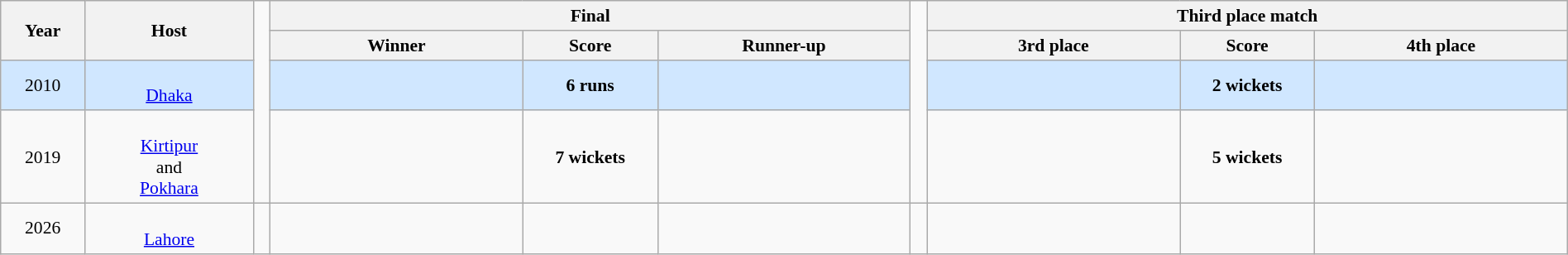<table class="wikitable" style="font-size:90%; width: 100%; text-align: center;">
<tr>
<th rowspan=2 width=5%>Year</th>
<th rowspan=2 width=10%>Host</th>
<td width=1% rowspan=4></td>
<th colspan=3>Final</th>
<td width=1% rowspan=4></td>
<th colspan=3>Third place match</th>
</tr>
<tr>
<th width=15%>Winner</th>
<th width=8%>Score</th>
<th width=15%>Runner-up</th>
<th width=15%>3rd place</th>
<th width=8%>Score</th>
<th width=15%>4th place</th>
</tr>
<tr bgcolor=#D0E7FF>
<td>2010<br></td>
<td><br><a href='#'>Dhaka</a></td>
<td></td>
<td><strong>6 runs</strong></td>
<td></td>
<td></td>
<td><strong>2 wickets</strong></td>
<td></td>
</tr>
<tr>
<td>2019<br></td>
<td><br><a href='#'>Kirtipur</a><br>and<br><a href='#'>Pokhara</a></td>
<td></td>
<td><strong>7 wickets</strong></td>
<td></td>
<td></td>
<td><strong>5 wickets</strong></td>
<td></td>
</tr>
<tr>
<td>2026<br></td>
<td><br><a href='#'>Lahore</a></td>
<td></td>
<td></td>
<td></td>
<td></td>
<td></td>
<td></td>
<td></td>
<td></td>
</tr>
</table>
